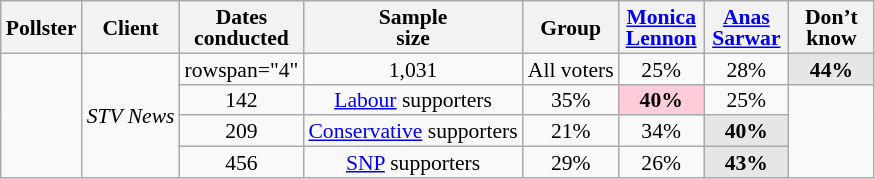<table class="wikitable sortable mw-datatable" style="text-align:center;font-size:90%;line-height:14px;">
<tr>
<th>Pollster</th>
<th>Client</th>
<th>Dates<br>conducted</th>
<th data-sort-type="number">Sample<br>size</th>
<th>Group</th>
<th style="width:50px;"><a href='#'>Monica<br>Lennon</a></th>
<th style="width:50px;"><a href='#'>Anas<br>Sarwar</a></th>
<th style="width:50px;">Don’t<br>know</th>
</tr>
<tr>
<td rowspan="4"> </td>
<td rowspan="4"><em>STV News</em></td>
<td>rowspan="4" </td>
<td>1,031</td>
<td>All voters</td>
<td>25%</td>
<td>28%</td>
<td style="background:#E6E6E6;"><strong>44%</strong></td>
</tr>
<tr>
<td>142</td>
<td><a href='#'>Labour</a> supporters</td>
<td>35%</td>
<td style="background:#FFCCD9;"><strong>40%</strong></td>
<td>25%</td>
</tr>
<tr>
<td>209</td>
<td><a href='#'>Conservative</a> supporters</td>
<td>21%</td>
<td>34%</td>
<td style="background:#E6E6E6;"><strong>40%</strong></td>
</tr>
<tr>
<td>456</td>
<td><a href='#'>SNP</a> supporters</td>
<td>29%</td>
<td>26%</td>
<td style="background:#E6E6E6;"><strong>43%</strong></td>
</tr>
</table>
